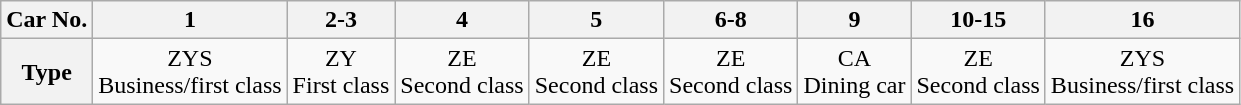<table class="wikitable" style="text-align: center">
<tr>
<th>Car No.</th>
<th>1</th>
<th>2-3</th>
<th>4</th>
<th>5</th>
<th>6-8</th>
<th>9</th>
<th>10-15</th>
<th>16</th>
</tr>
<tr>
<th>Type</th>
<td>ZYS<br>Business/first class</td>
<td>ZY<br>First class</td>
<td>ZE<br>Second class</td>
<td>ZE<br>Second class </td>
<td>ZE<br>Second class</td>
<td>CA<br>Dining car</td>
<td>ZE<br>Second class</td>
<td>ZYS<br>Business/first class</td>
</tr>
</table>
